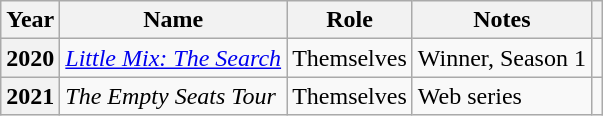<table class="wikitable plainrowheaders">
<tr>
<th scope="col">Year</th>
<th scope="col">Name</th>
<th scope="col">Role</th>
<th scope="col">Notes</th>
<th scope="col"></th>
</tr>
<tr>
<th scope="row">2020</th>
<td><em><a href='#'>Little Mix: The Search</a></em></td>
<td>Themselves</td>
<td>Winner, Season 1</td>
<td></td>
</tr>
<tr>
<th scope="row">2021</th>
<td><em>The Empty Seats Tour</em></td>
<td>Themselves</td>
<td>Web series</td>
<td></td>
</tr>
</table>
